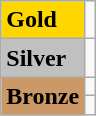<table class="wikitable">
<tr>
<td bgcolor="gold"><strong>Gold</strong></td>
<td></td>
</tr>
<tr>
<td bgcolor="silver"><strong>Silver</strong></td>
<td></td>
</tr>
<tr>
<td rowspan="2" bgcolor="#cc9966"><strong>Bronze</strong></td>
<td></td>
</tr>
<tr>
<td></td>
</tr>
</table>
